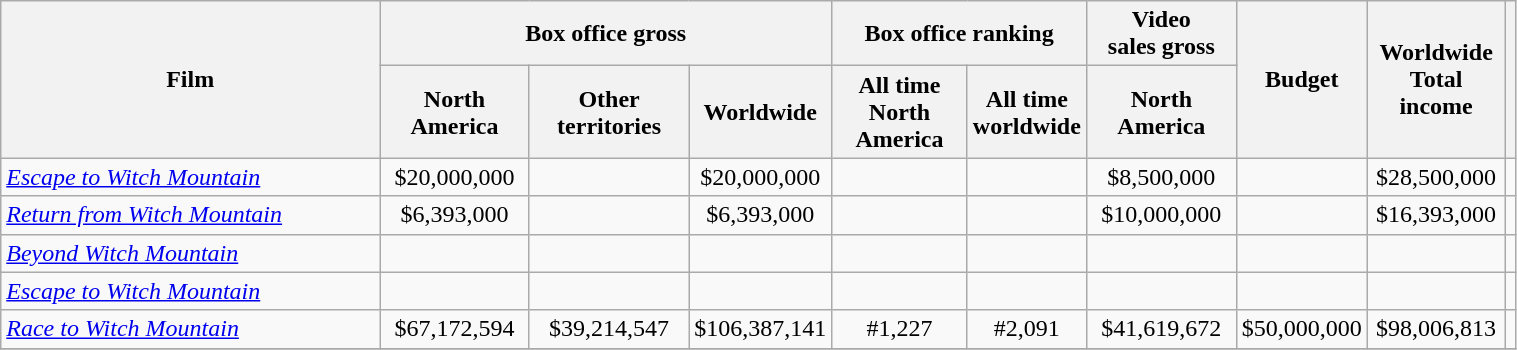<table class="wikitable sortable" width=80% border="1" style="text-align: center;">
<tr>
<th rowspan="2" style="width:25%;">Film</th>
<th colspan="3">Box office gross</th>
<th colspan="2">Box office ranking</th>
<th>Video <br>sales gross</th>
<th rowspan="2">Budget</th>
<th rowspan="2">Worldwide <br>Total income</th>
<th rowspan="2"></th>
</tr>
<tr>
<th>North America</th>
<th>Other territories</th>
<th>Worldwide</th>
<th>All time <br>North America</th>
<th>All time <br>worldwide</th>
<th>North America</th>
</tr>
<tr>
<td style="text-align: left;"><em><a href='#'>Escape to Witch Mountain</a></em></td>
<td>$20,000,000</td>
<td></td>
<td>$20,000,000</td>
<td></td>
<td></td>
<td>$8,500,000</td>
<td></td>
<td>$28,500,000</td>
<td></td>
</tr>
<tr>
<td style="text-align: left;"><em><a href='#'>Return from Witch Mountain</a></em></td>
<td>$6,393,000</td>
<td></td>
<td>$6,393,000</td>
<td></td>
<td></td>
<td>$10,000,000</td>
<td></td>
<td>$16,393,000</td>
<td></td>
</tr>
<tr>
<td style="text-align: left;"><em><a href='#'>Beyond Witch Mountain</a></em></td>
<td></td>
<td></td>
<td></td>
<td></td>
<td></td>
<td></td>
<td></td>
<td></td>
<td></td>
</tr>
<tr>
<td style="text-align: left;"><em><a href='#'>Escape to Witch Mountain</a></em></td>
<td></td>
<td></td>
<td></td>
<td></td>
<td></td>
<td></td>
<td></td>
<td></td>
<td></td>
</tr>
<tr>
<td style="text-align: left;"><em><a href='#'>Race to Witch Mountain</a></em></td>
<td>$67,172,594</td>
<td>$39,214,547</td>
<td>$106,387,141</td>
<td>#1,227</td>
<td>#2,091</td>
<td>$41,619,672</td>
<td>$50,000,000</td>
<td>$98,006,813</td>
<td></td>
</tr>
<tr>
</tr>
</table>
